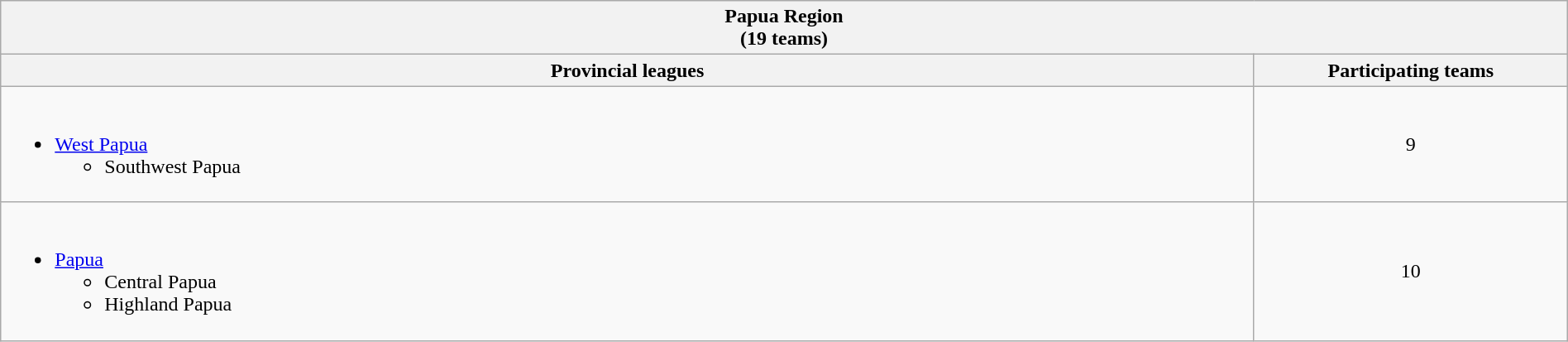<table class="wikitable sortable" style="width:100%;">
<tr>
<th colspan="2"><strong>Papua Region</strong><br>(19 teams)</th>
</tr>
<tr>
<th style="width:80%;">Provincial leagues</th>
<th style="width:20%;">Participating teams</th>
</tr>
<tr>
<td><br><ul><li> <a href='#'>West Papua</a><ul><li> Southwest Papua</li></ul></li></ul></td>
<td align=center>9</td>
</tr>
<tr>
<td><br><ul><li> <a href='#'>Papua</a><ul><li> Central Papua</li><li> Highland Papua</li></ul></li></ul></td>
<td align=center>10</td>
</tr>
</table>
